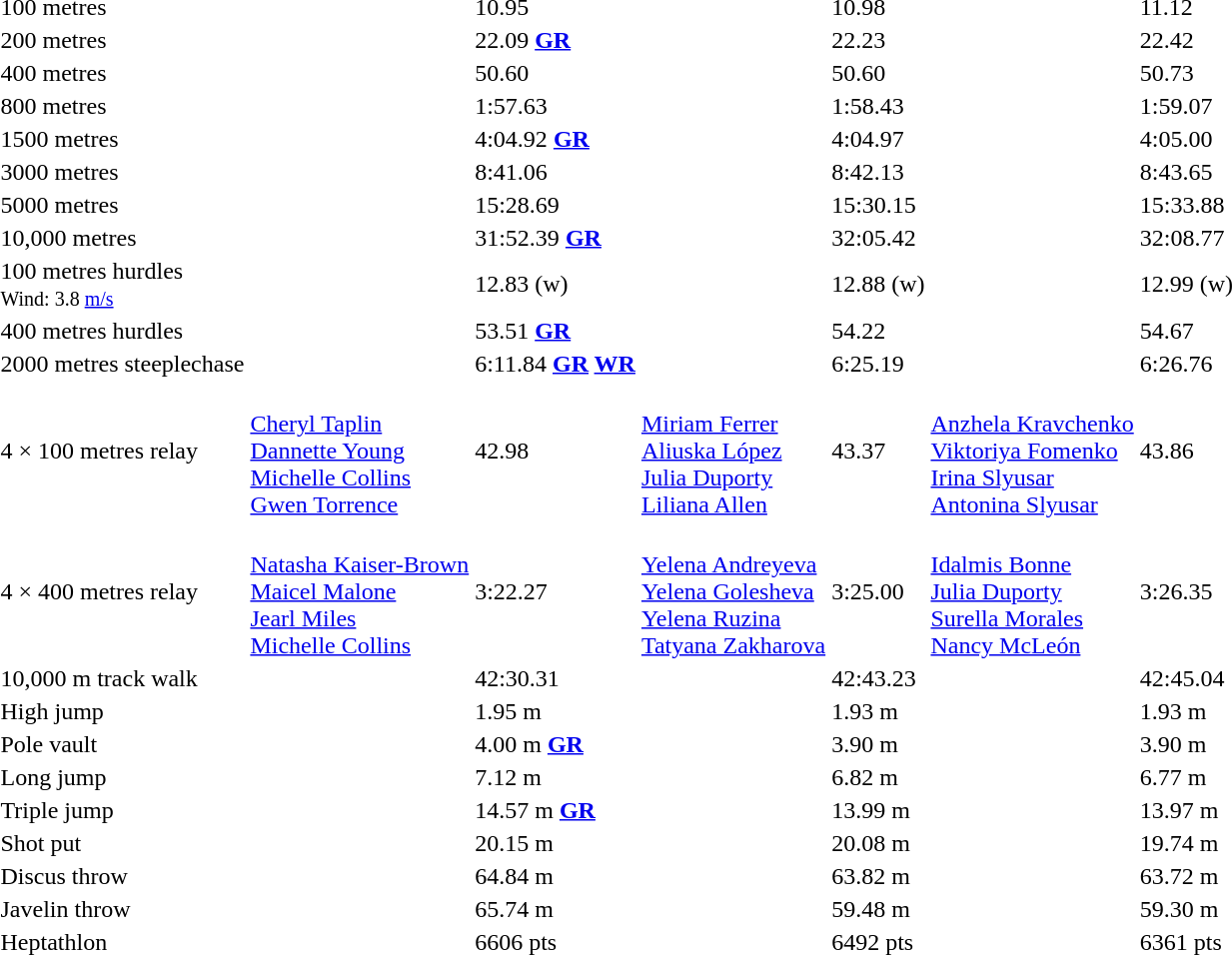<table>
<tr>
<td>100 metres</td>
<td></td>
<td>10.95</td>
<td></td>
<td>10.98</td>
<td></td>
<td>11.12</td>
</tr>
<tr>
<td>200 metres</td>
<td></td>
<td>22.09 <strong><a href='#'>GR</a></strong></td>
<td></td>
<td>22.23</td>
<td></td>
<td>22.42</td>
</tr>
<tr>
<td>400 metres</td>
<td></td>
<td>50.60</td>
<td></td>
<td>50.60</td>
<td></td>
<td>50.73</td>
</tr>
<tr>
<td>800 metres</td>
<td></td>
<td>1:57.63</td>
<td></td>
<td>1:58.43</td>
<td></td>
<td>1:59.07</td>
</tr>
<tr>
<td>1500 metres</td>
<td></td>
<td>4:04.92 <strong><a href='#'>GR</a></strong></td>
<td></td>
<td>4:04.97</td>
<td></td>
<td>4:05.00</td>
</tr>
<tr>
<td>3000 metres</td>
<td></td>
<td>8:41.06</td>
<td></td>
<td>8:42.13</td>
<td></td>
<td>8:43.65</td>
</tr>
<tr>
<td>5000 metres</td>
<td></td>
<td>15:28.69</td>
<td></td>
<td>15:30.15</td>
<td></td>
<td>15:33.88</td>
</tr>
<tr>
<td>10,000 metres</td>
<td></td>
<td>31:52.39 <strong><a href='#'>GR</a></strong></td>
<td></td>
<td>32:05.42</td>
<td></td>
<td>32:08.77</td>
</tr>
<tr>
<td>100 metres hurdles<br><small>Wind: 3.8 <a href='#'>m/s</a></small></td>
<td></td>
<td>12.83 (w)</td>
<td></td>
<td>12.88 (w)</td>
<td></td>
<td>12.99 (w)</td>
</tr>
<tr>
<td>400 metres hurdles</td>
<td></td>
<td>53.51 <strong><a href='#'>GR</a></strong></td>
<td></td>
<td>54.22</td>
<td></td>
<td>54.67</td>
</tr>
<tr>
<td>2000 metres steeplechase</td>
<td></td>
<td>6:11.84 <strong><a href='#'>GR</a> <a href='#'>WR</a></strong></td>
<td></td>
<td>6:25.19</td>
<td></td>
<td>6:26.76</td>
</tr>
<tr>
<td>4 × 100 metres relay</td>
<td><br><a href='#'>Cheryl Taplin</a><br><a href='#'>Dannette Young</a><br><a href='#'>Michelle Collins</a><br><a href='#'>Gwen Torrence</a></td>
<td>42.98</td>
<td><br><a href='#'>Miriam Ferrer</a><br><a href='#'>Aliuska López</a><br><a href='#'>Julia Duporty</a><br><a href='#'>Liliana Allen</a></td>
<td>43.37</td>
<td><br><a href='#'>Anzhela Kravchenko</a><br><a href='#'>Viktoriya Fomenko</a><br><a href='#'>Irina Slyusar</a><br><a href='#'>Antonina Slyusar</a></td>
<td>43.86</td>
</tr>
<tr>
<td>4 × 400 metres relay</td>
<td><br><a href='#'>Natasha Kaiser-Brown</a><br><a href='#'>Maicel Malone</a><br><a href='#'>Jearl Miles</a><br><a href='#'>Michelle Collins</a></td>
<td>3:22.27</td>
<td><br><a href='#'>Yelena Andreyeva</a><br><a href='#'>Yelena Golesheva</a><br><a href='#'>Yelena Ruzina</a><br><a href='#'>Tatyana Zakharova</a></td>
<td>3:25.00</td>
<td><br><a href='#'>Idalmis Bonne</a><br><a href='#'>Julia Duporty</a><br><a href='#'>Surella Morales</a><br><a href='#'>Nancy McLeón</a></td>
<td>3:26.35</td>
</tr>
<tr>
<td>10,000 m track walk</td>
<td></td>
<td>42:30.31</td>
<td></td>
<td>42:43.23</td>
<td></td>
<td>42:45.04</td>
</tr>
<tr>
<td>High jump</td>
<td></td>
<td>1.95 m</td>
<td></td>
<td>1.93 m</td>
<td></td>
<td>1.93 m</td>
</tr>
<tr>
<td>Pole vault</td>
<td></td>
<td>4.00 m <strong><a href='#'>GR</a></strong></td>
<td></td>
<td>3.90 m</td>
<td></td>
<td>3.90 m</td>
</tr>
<tr>
<td>Long jump</td>
<td></td>
<td>7.12 m</td>
<td></td>
<td>6.82 m</td>
<td></td>
<td>6.77 m</td>
</tr>
<tr>
<td>Triple jump</td>
<td></td>
<td>14.57 m <strong><a href='#'>GR</a></strong></td>
<td></td>
<td>13.99 m</td>
<td></td>
<td>13.97 m</td>
</tr>
<tr>
<td>Shot put</td>
<td></td>
<td>20.15 m</td>
<td></td>
<td>20.08 m</td>
<td></td>
<td>19.74 m</td>
</tr>
<tr>
<td>Discus throw</td>
<td></td>
<td>64.84 m</td>
<td></td>
<td>63.82 m</td>
<td></td>
<td>63.72 m</td>
</tr>
<tr>
<td>Javelin throw</td>
<td></td>
<td>65.74 m</td>
<td></td>
<td>59.48 m</td>
<td></td>
<td>59.30 m</td>
</tr>
<tr>
<td>Heptathlon</td>
<td></td>
<td>6606 pts</td>
<td></td>
<td>6492 pts</td>
<td></td>
<td>6361 pts</td>
</tr>
</table>
